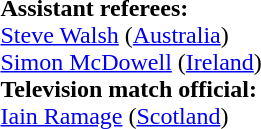<table width=100% style="font-size: 100%">
<tr>
<td><br><strong>Assistant referees:</strong>
<br><a href='#'>Steve Walsh</a> (<a href='#'>Australia</a>)
<br><a href='#'>Simon McDowell</a> (<a href='#'>Ireland</a>)
<br><strong>Television match official:</strong>
<br><a href='#'>Iain Ramage</a> (<a href='#'>Scotland</a>)</td>
</tr>
</table>
